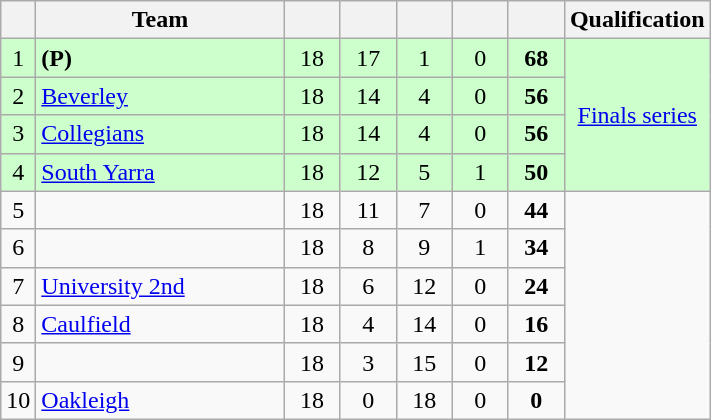<table class="wikitable" style="text-align:center; margin-bottom:0">
<tr>
<th style="width:10px"></th>
<th style="width:35%;">Team</th>
<th style="width:30px;"></th>
<th style="width:30px;"></th>
<th style="width:30px;"></th>
<th style="width:30px;"></th>
<th style="width:30px;"></th>
<th>Qualification</th>
</tr>
<tr style="background:#ccffcc;">
<td>1</td>
<td style="text-align:left;"> <strong>(P)</strong></td>
<td>18</td>
<td>17</td>
<td>1</td>
<td>0</td>
<td><strong>68</strong></td>
<td rowspan=4><a href='#'>Finals series</a></td>
</tr>
<tr style="background:#ccffcc;">
<td>2</td>
<td style="text-align:left;"><a href='#'>Beverley</a></td>
<td>18</td>
<td>14</td>
<td>4</td>
<td>0</td>
<td><strong>56</strong></td>
</tr>
<tr style="background:#ccffcc;">
<td>3</td>
<td style="text-align:left;"><a href='#'>Collegians</a></td>
<td>18</td>
<td>14</td>
<td>4</td>
<td>0</td>
<td><strong>56</strong></td>
</tr>
<tr style="background:#ccffcc;">
<td>4</td>
<td style="text-align:left;"><a href='#'>South Yarra</a></td>
<td>18</td>
<td>12</td>
<td>5</td>
<td>1</td>
<td><strong>50</strong></td>
</tr>
<tr>
<td>5</td>
<td style="text-align:left;"></td>
<td>18</td>
<td>11</td>
<td>7</td>
<td>0</td>
<td><strong>44</strong></td>
</tr>
<tr>
<td>6</td>
<td style="text-align:left;"></td>
<td>18</td>
<td>8</td>
<td>9</td>
<td>1</td>
<td><strong>34</strong></td>
</tr>
<tr>
<td>7</td>
<td style="text-align:left;"><a href='#'>University 2nd</a></td>
<td>18</td>
<td>6</td>
<td>12</td>
<td>0</td>
<td><strong>24</strong></td>
</tr>
<tr>
<td>8</td>
<td style="text-align:left;"><a href='#'>Caulfield</a></td>
<td>18</td>
<td>4</td>
<td>14</td>
<td>0</td>
<td><strong>16</strong></td>
</tr>
<tr>
<td>9</td>
<td style="text-align:left;"></td>
<td>18</td>
<td>3</td>
<td>15</td>
<td>0</td>
<td><strong>12</strong></td>
</tr>
<tr>
<td>10</td>
<td style="text-align:left;"><a href='#'>Oakleigh</a></td>
<td>18</td>
<td>0</td>
<td>18</td>
<td>0</td>
<td><strong>0</strong></td>
</tr>
</table>
